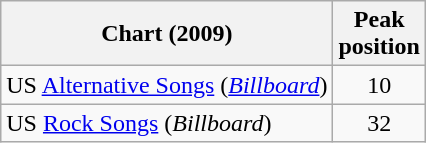<table class="wikitable sortable">
<tr>
<th>Chart (2009)</th>
<th>Peak<br> position</th>
</tr>
<tr>
<td>US <a href='#'>Alternative Songs</a> (<em><a href='#'>Billboard</a></em>)</td>
<td style="text-align:center;">10</td>
</tr>
<tr>
<td>US <a href='#'>Rock Songs</a> (<em>Billboard</em>)</td>
<td style="text-align:center;">32</td>
</tr>
</table>
